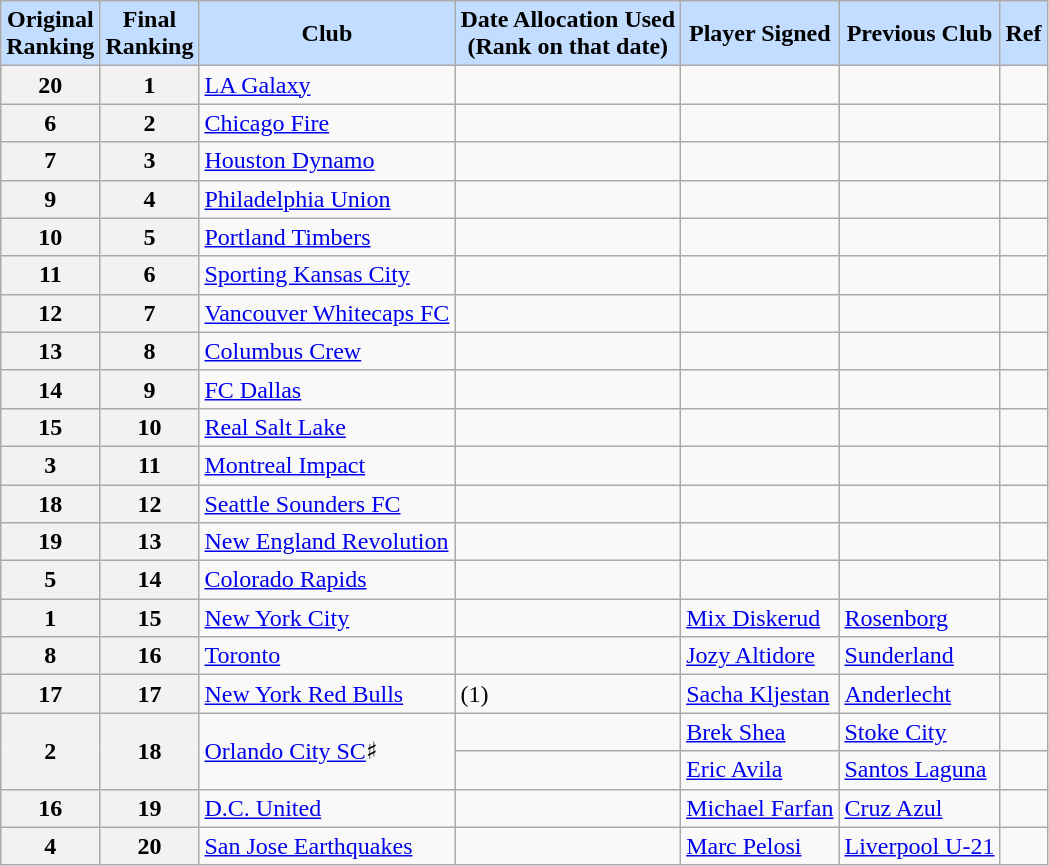<table class="wikitable sortable" style="text-align:left;">
<tr>
<th style="background:#c2ddff;">Original <br> Ranking</th>
<th style="background:#c2ddff;">Final <br> Ranking</th>
<th style="background:#c2ddff;">Club</th>
<th style="background:#c2ddff;">Date Allocation Used<br> (Rank on that date)</th>
<th style="background:#c2ddff;">Player Signed</th>
<th style="background:#c2ddff;">Previous Club</th>
<th style="background:#c2ddff;">Ref</th>
</tr>
<tr>
<th>20</th>
<th>1</th>
<td><a href='#'>LA Galaxy</a></td>
<td></td>
<td></td>
<td></td>
<td></td>
</tr>
<tr>
<th>6</th>
<th>2</th>
<td><a href='#'>Chicago Fire</a></td>
<td></td>
<td></td>
<td></td>
<td></td>
</tr>
<tr>
<th>7</th>
<th>3</th>
<td><a href='#'>Houston Dynamo</a></td>
<td></td>
<td></td>
<td></td>
<td></td>
</tr>
<tr>
<th>9</th>
<th>4</th>
<td><a href='#'>Philadelphia Union</a></td>
<td></td>
<td></td>
<td></td>
<td></td>
</tr>
<tr>
<th>10</th>
<th>5</th>
<td><a href='#'>Portland Timbers</a></td>
<td></td>
<td></td>
<td></td>
<td></td>
</tr>
<tr>
<th>11</th>
<th>6</th>
<td><a href='#'>Sporting Kansas City</a></td>
<td></td>
<td></td>
<td></td>
<td></td>
</tr>
<tr>
<th>12</th>
<th>7</th>
<td><a href='#'>Vancouver Whitecaps FC</a></td>
<td></td>
<td></td>
<td></td>
<td></td>
</tr>
<tr>
<th>13</th>
<th>8</th>
<td><a href='#'>Columbus Crew</a></td>
<td></td>
<td></td>
<td></td>
<td></td>
</tr>
<tr>
<th>14</th>
<th>9</th>
<td><a href='#'>FC Dallas</a></td>
<td></td>
<td></td>
<td></td>
<td></td>
</tr>
<tr>
<th>15</th>
<th>10</th>
<td><a href='#'>Real Salt Lake</a></td>
<td></td>
<td></td>
<td></td>
<td></td>
</tr>
<tr>
<th>3</th>
<th>11</th>
<td><a href='#'>Montreal Impact</a></td>
<td></td>
<td></td>
<td></td>
<td></td>
</tr>
<tr>
<th>18</th>
<th>12</th>
<td><a href='#'>Seattle Sounders FC</a></td>
<td></td>
<td></td>
<td></td>
<td></td>
</tr>
<tr>
<th>19</th>
<th>13</th>
<td><a href='#'>New England Revolution</a></td>
<td></td>
<td></td>
<td></td>
<td></td>
</tr>
<tr>
<th>5</th>
<th>14</th>
<td><a href='#'>Colorado Rapids</a></td>
<td></td>
<td></td>
<td></td>
<td></td>
</tr>
<tr>
<th>1</th>
<th>15</th>
<td><a href='#'>New York City</a></td>
<td></td>
<td> <a href='#'>Mix Diskerud</a></td>
<td> <a href='#'>Rosenborg</a></td>
<td></td>
</tr>
<tr>
<th>8</th>
<th>16</th>
<td><a href='#'>Toronto</a></td>
<td></td>
<td> <a href='#'>Jozy Altidore</a></td>
<td>  <a href='#'>Sunderland</a></td>
<td></td>
</tr>
<tr>
<th>17</th>
<th>17</th>
<td><a href='#'>New York Red Bulls</a></td>
<td> (1)</td>
<td> <a href='#'>Sacha Kljestan</a></td>
<td> <a href='#'>Anderlecht</a></td>
<td></td>
</tr>
<tr>
<th rowspan=2>2</th>
<th rowspan=2>18</th>
<td rowspan=2><a href='#'>Orlando City SC</a>♯</td>
<td></td>
<td> <a href='#'>Brek Shea</a></td>
<td> <a href='#'>Stoke City</a></td>
<td></td>
</tr>
<tr>
<td></td>
<td> <a href='#'>Eric Avila</a></td>
<td>  <a href='#'>Santos Laguna</a></td>
<td></td>
</tr>
<tr>
<th>16</th>
<th>19</th>
<td><a href='#'>D.C. United</a></td>
<td></td>
<td> <a href='#'>Michael Farfan</a></td>
<td> <a href='#'>Cruz Azul</a></td>
<td></td>
</tr>
<tr>
<th>4</th>
<th>20</th>
<td><a href='#'>San Jose Earthquakes</a></td>
<td></td>
<td> <a href='#'>Marc Pelosi</a></td>
<td> <a href='#'>Liverpool U-21</a></td>
<td></td>
</tr>
</table>
